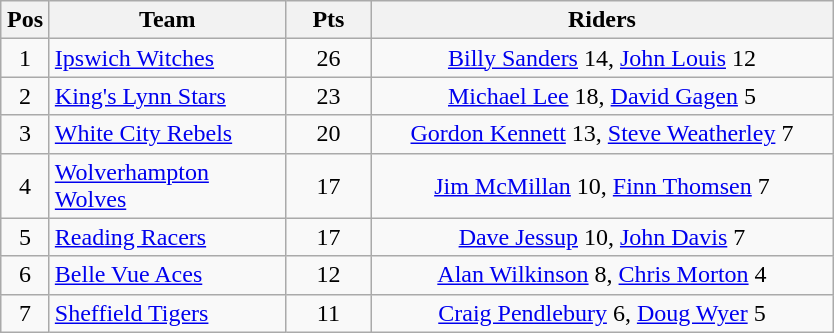<table class=wikitable>
<tr>
<th width=25px>Pos</th>
<th width=150px>Team</th>
<th width=50px>Pts</th>
<th width=300px>Riders</th>
</tr>
<tr align=center>
<td>1</td>
<td align=left><a href='#'>Ipswich Witches</a></td>
<td>26</td>
<td><a href='#'>Billy Sanders</a> 14, <a href='#'>John Louis</a> 12</td>
</tr>
<tr align=center>
<td>2</td>
<td align=left><a href='#'>King's Lynn Stars</a></td>
<td>23</td>
<td><a href='#'>Michael Lee</a> 18, <a href='#'>David Gagen</a> 5</td>
</tr>
<tr align=center>
<td>3</td>
<td align=left><a href='#'>White City Rebels</a></td>
<td>20</td>
<td><a href='#'>Gordon Kennett</a> 13, <a href='#'>Steve Weatherley</a> 7</td>
</tr>
<tr align=center>
<td>4</td>
<td align=left><a href='#'>Wolverhampton Wolves</a></td>
<td>17</td>
<td><a href='#'>Jim McMillan</a> 10, <a href='#'>Finn Thomsen</a> 7</td>
</tr>
<tr align=center>
<td>5</td>
<td align=left><a href='#'>Reading Racers</a></td>
<td>17</td>
<td><a href='#'>Dave Jessup</a> 10, <a href='#'>John Davis</a> 7</td>
</tr>
<tr align=center>
<td>6</td>
<td align=left><a href='#'>Belle Vue Aces</a></td>
<td>12</td>
<td><a href='#'>Alan Wilkinson</a> 8, <a href='#'>Chris Morton</a> 4</td>
</tr>
<tr align=center>
<td>7</td>
<td align=left><a href='#'>Sheffield Tigers</a></td>
<td>11</td>
<td><a href='#'>Craig Pendlebury</a> 6, <a href='#'>Doug Wyer</a> 5</td>
</tr>
</table>
